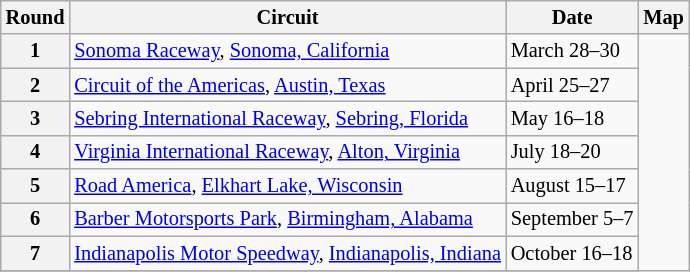<table class="wikitable" style="font-size:85%;">
<tr>
<th>Round</th>
<th>Circuit</th>
<th>Date</th>
<th>Map</th>
</tr>
<tr>
<th>1</th>
<td> <a href='#'>Sonoma Raceway</a>, <a href='#'>Sonoma, California</a></td>
<td>March 28–30</td>
<td rowspan="12"></td>
</tr>
<tr>
<th>2</th>
<td> <a href='#'>Circuit of the Americas</a>, <a href='#'>Austin, Texas</a></td>
<td>April 25–27</td>
</tr>
<tr>
<th>3</th>
<td> <a href='#'>Sebring International Raceway</a>, <a href='#'>Sebring, Florida</a></td>
<td>May 16–18</td>
</tr>
<tr>
<th>4</th>
<td> <a href='#'>Virginia International Raceway</a>, <a href='#'>Alton, Virginia</a></td>
<td>July 18–20</td>
</tr>
<tr>
<th>5</th>
<td> <a href='#'>Road America</a>, <a href='#'>Elkhart Lake, Wisconsin</a></td>
<td>August 15–17</td>
</tr>
<tr>
<th>6</th>
<td> <a href='#'>Barber Motorsports Park</a>, <a href='#'>Birmingham, Alabama</a></td>
<td>September 5–7</td>
</tr>
<tr>
<th>7</th>
<td> <a href='#'>Indianapolis Motor Speedway</a>, <a href='#'>Indianapolis, Indiana</a></td>
<td>October 16–18</td>
</tr>
<tr>
</tr>
</table>
